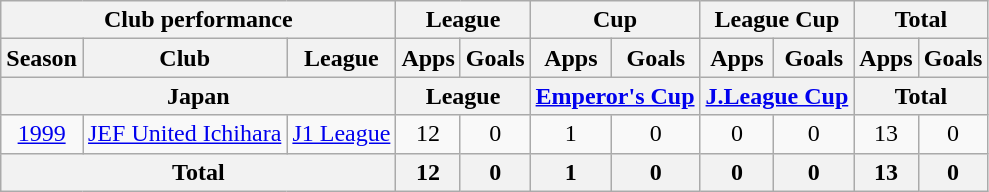<table class="wikitable" style="text-align:center;">
<tr>
<th colspan=3>Club performance</th>
<th colspan=2>League</th>
<th colspan=2>Cup</th>
<th colspan=2>League Cup</th>
<th colspan=2>Total</th>
</tr>
<tr>
<th>Season</th>
<th>Club</th>
<th>League</th>
<th>Apps</th>
<th>Goals</th>
<th>Apps</th>
<th>Goals</th>
<th>Apps</th>
<th>Goals</th>
<th>Apps</th>
<th>Goals</th>
</tr>
<tr>
<th colspan=3>Japan</th>
<th colspan=2>League</th>
<th colspan=2><a href='#'>Emperor's Cup</a></th>
<th colspan=2><a href='#'>J.League Cup</a></th>
<th colspan=2>Total</th>
</tr>
<tr>
<td><a href='#'>1999</a></td>
<td><a href='#'>JEF United Ichihara</a></td>
<td><a href='#'>J1 League</a></td>
<td>12</td>
<td>0</td>
<td>1</td>
<td>0</td>
<td>0</td>
<td>0</td>
<td>13</td>
<td>0</td>
</tr>
<tr>
<th colspan=3>Total</th>
<th>12</th>
<th>0</th>
<th>1</th>
<th>0</th>
<th>0</th>
<th>0</th>
<th>13</th>
<th>0</th>
</tr>
</table>
